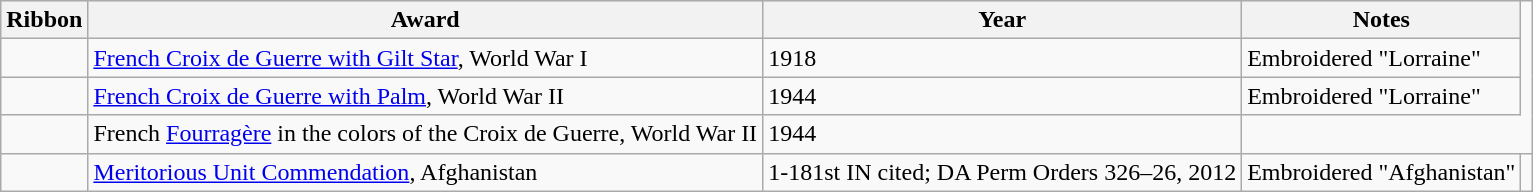<table class="wikitable" align="left">
<tr bgcolor="#efefef">
<th>Ribbon</th>
<th>Award</th>
<th>Year</th>
<th>Notes</th>
</tr>
<tr>
<td></td>
<td><a href='#'>French Croix de Guerre with Gilt Star</a>, World War I</td>
<td>1918</td>
<td>Embroidered "Lorraine"</td>
</tr>
<tr>
<td></td>
<td><a href='#'>French Croix de Guerre with Palm</a>, World War II</td>
<td>1944</td>
<td>Embroidered "Lorraine"</td>
</tr>
<tr>
<td></td>
<td>French <a href='#'>Fourragère</a> in the colors of the Croix de Guerre, World War II</td>
<td>1944</td>
</tr>
<tr>
<td></td>
<td><a href='#'>Meritorious Unit Commendation</a>, Afghanistan</td>
<td>1-181st IN cited; DA Perm Orders 326–26, 2012</td>
<td>Embroidered "Afghanistan"</td>
<td></td>
</tr>
</table>
